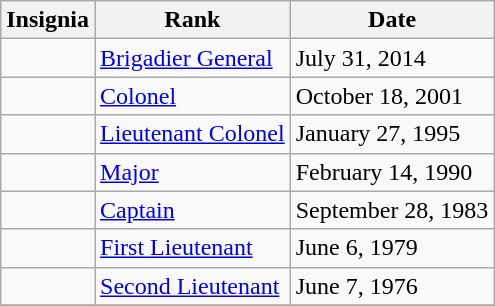<table class="wikitable">
<tr>
<th>Insignia</th>
<th>Rank</th>
<th>Date</th>
</tr>
<tr>
<td></td>
<td><a href='#'>Brigadier General</a></td>
<td>July 31, 2014</td>
</tr>
<tr>
<td></td>
<td><a href='#'>Colonel</a></td>
<td>October 18, 2001</td>
</tr>
<tr>
<td></td>
<td><a href='#'>Lieutenant Colonel</a></td>
<td>January 27, 1995</td>
</tr>
<tr>
<td></td>
<td><a href='#'>Major</a></td>
<td>February 14, 1990</td>
</tr>
<tr>
<td></td>
<td><a href='#'>Captain</a></td>
<td>September 28, 1983</td>
</tr>
<tr>
<td></td>
<td><a href='#'>First Lieutenant</a></td>
<td>June 6, 1979</td>
</tr>
<tr>
<td></td>
<td><a href='#'>Second Lieutenant</a></td>
<td>June 7, 1976</td>
</tr>
<tr>
</tr>
</table>
